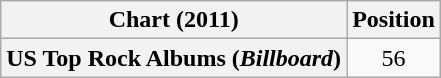<table class="wikitable plainrowheaders" style="text-align:center">
<tr>
<th scope="col">Chart (2011)</th>
<th scope="col">Position</th>
</tr>
<tr>
<th scope="row">US Top Rock Albums (<em>Billboard</em>)</th>
<td>56</td>
</tr>
</table>
